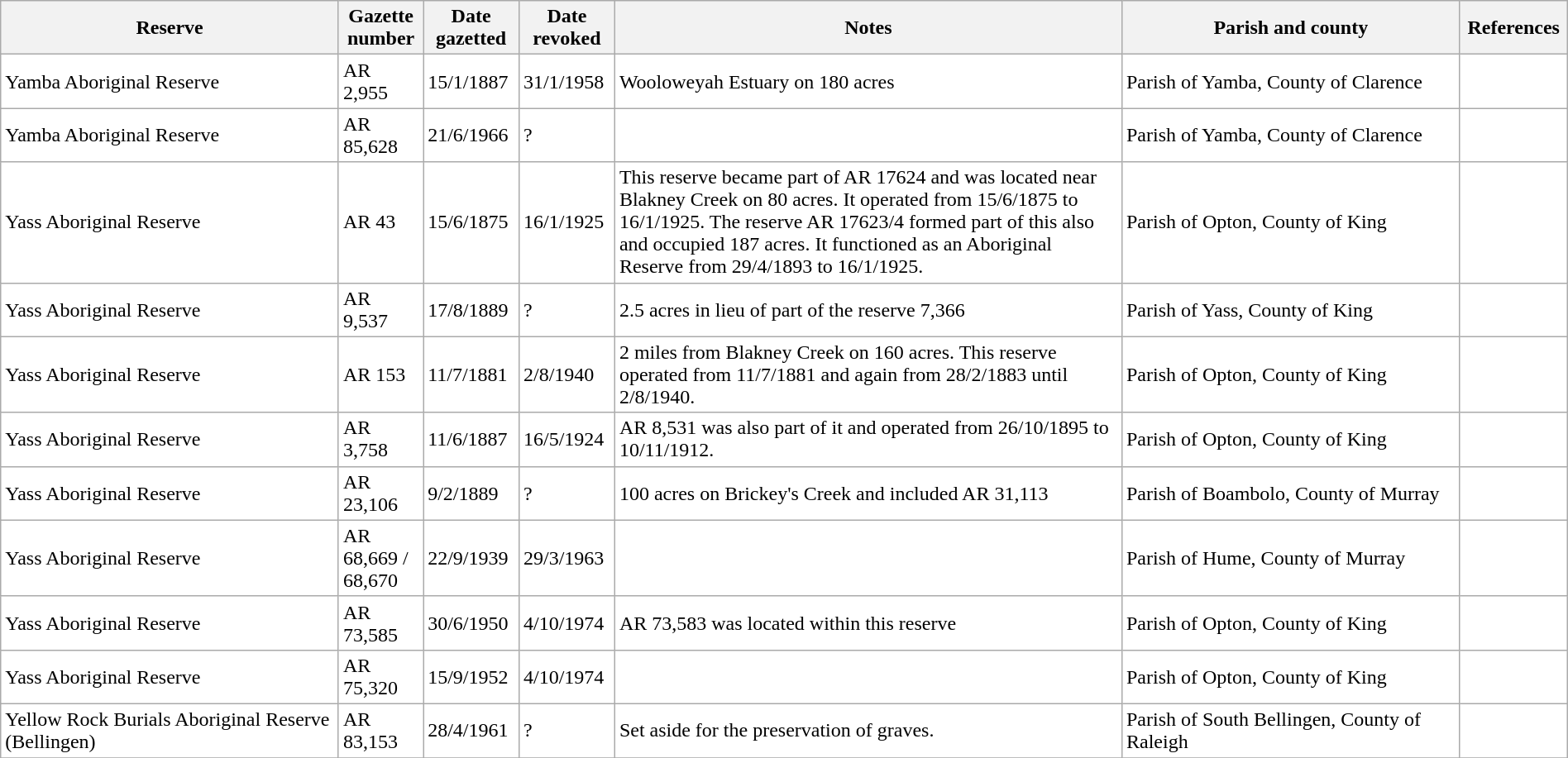<table class="wikitable" style="width:100%; background:#fff;">
<tr>
<th scope="col" style="width:20%;">Reserve</th>
<th scope="col" style="width:5%;">Gazette number</th>
<th scope="col" style="width:5%;">Date gazetted</th>
<th scope="col" style="width:5%;">Date revoked</th>
<th scope="col" class="unsortable" style="width: 30%">Notes</th>
<th scope="col" class="unsortable" style="width: 20%">Parish and county</th>
<th scope="col" class="unsortable" style="width: 5%">References</th>
</tr>
<tr>
<td>Yamba Aboriginal Reserve</td>
<td>AR 2,955</td>
<td>15/1/1887</td>
<td>31/1/1958</td>
<td>Wooloweyah Estuary on 180 acres</td>
<td>Parish of Yamba, County of Clarence</td>
<td></td>
</tr>
<tr>
<td>Yamba Aboriginal Reserve</td>
<td>AR 85,628</td>
<td>21/6/1966</td>
<td>?</td>
<td></td>
<td>Parish of Yamba, County of Clarence</td>
<td></td>
</tr>
<tr>
<td>Yass Aboriginal Reserve</td>
<td>AR 43</td>
<td>15/6/1875</td>
<td>16/1/1925</td>
<td>This reserve became part of AR 17624 and was located near Blakney Creek on 80 acres. It operated from 15/6/1875 to 16/1/1925. The reserve AR 17623/4 formed part of this also and occupied 187 acres. It functioned as an Aboriginal Reserve from 29/4/1893 to 16/1/1925.</td>
<td>Parish of Opton, County of King</td>
<td></td>
</tr>
<tr>
<td>Yass Aboriginal Reserve</td>
<td>AR 9,537</td>
<td>17/8/1889</td>
<td>?</td>
<td>2.5 acres in lieu of part of the reserve 7,366</td>
<td>Parish of Yass, County of King</td>
<td></td>
</tr>
<tr>
<td>Yass Aboriginal Reserve</td>
<td>AR 153</td>
<td>11/7/1881</td>
<td>2/8/1940</td>
<td>2 miles from Blakney Creek on 160 acres. This reserve operated from 11/7/1881 and again from 28/2/1883 until 2/8/1940.</td>
<td>Parish of Opton, County of King</td>
<td></td>
</tr>
<tr>
<td>Yass Aboriginal Reserve</td>
<td>AR 3,758</td>
<td>11/6/1887</td>
<td>16/5/1924</td>
<td>AR 8,531 was also part of it and operated from 26/10/1895 to 10/11/1912.</td>
<td>Parish of Opton, County of King</td>
<td></td>
</tr>
<tr>
<td>Yass Aboriginal Reserve</td>
<td>AR 23,106</td>
<td>9/2/1889</td>
<td>?</td>
<td>100 acres on Brickey's Creek and included AR 31,113</td>
<td>Parish of Boambolo, County of Murray</td>
<td></td>
</tr>
<tr>
<td>Yass Aboriginal Reserve</td>
<td>AR 68,669 / 68,670</td>
<td>22/9/1939</td>
<td>29/3/1963</td>
<td></td>
<td>Parish of Hume, County of Murray</td>
<td></td>
</tr>
<tr>
<td>Yass Aboriginal Reserve</td>
<td>AR 73,585</td>
<td>30/6/1950</td>
<td>4/10/1974</td>
<td>AR 73,583 was located within this reserve</td>
<td>Parish of Opton, County of King</td>
<td></td>
</tr>
<tr>
<td>Yass Aboriginal Reserve</td>
<td>AR 75,320</td>
<td>15/9/1952</td>
<td>4/10/1974</td>
<td></td>
<td>Parish of Opton, County of King</td>
<td></td>
</tr>
<tr>
<td>Yellow Rock Burials Aboriginal Reserve (Bellingen)</td>
<td>AR 83,153</td>
<td>28/4/1961</td>
<td>?</td>
<td>Set aside for the preservation of graves.</td>
<td>Parish of South Bellingen, County of Raleigh</td>
<td></td>
</tr>
<tr>
</tr>
</table>
